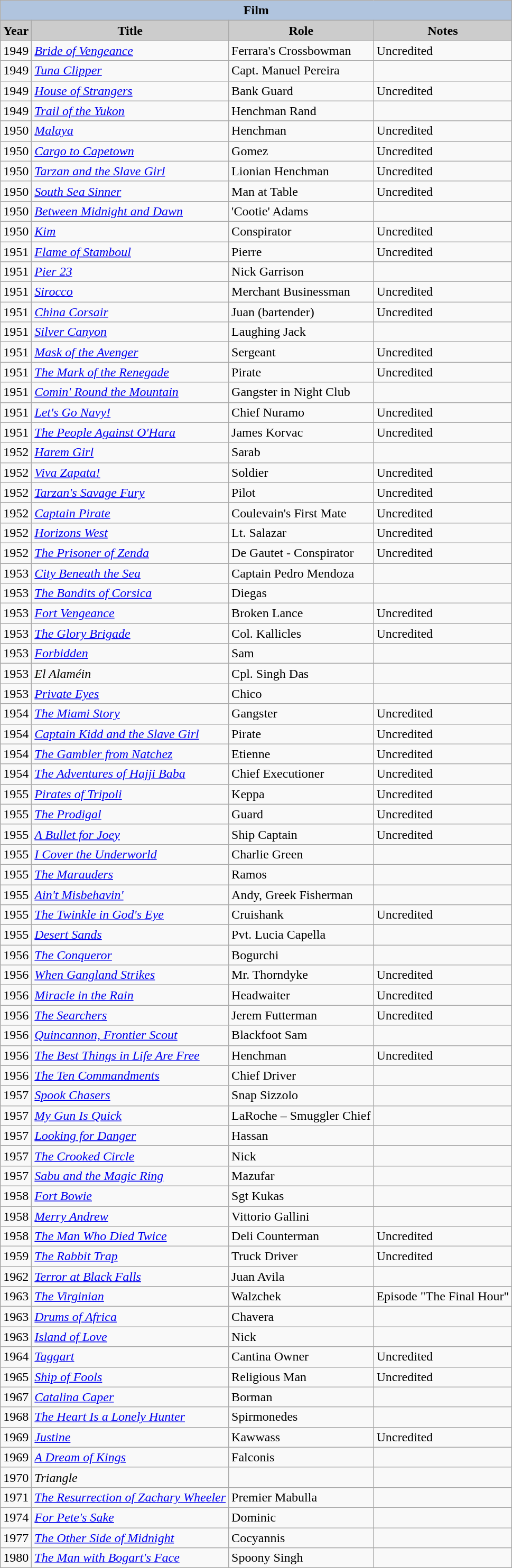<table class="wikitable">
<tr>
<th colspan=4 style="background:#B0C4DE;">Film</th>
</tr>
<tr align="center">
<th style="background: #CCCCCC;">Year</th>
<th style="background: #CCCCCC;">Title</th>
<th style="background: #CCCCCC;">Role</th>
<th style="background: #CCCCCC;">Notes</th>
</tr>
<tr>
<td>1949</td>
<td><em><a href='#'>Bride of Vengeance</a></em></td>
<td>Ferrara's Crossbowman</td>
<td>Uncredited</td>
</tr>
<tr>
<td>1949</td>
<td><em><a href='#'>Tuna Clipper</a></em></td>
<td>Capt. Manuel Pereira</td>
<td></td>
</tr>
<tr>
<td>1949</td>
<td><em><a href='#'>House of Strangers</a></em></td>
<td>Bank Guard</td>
<td>Uncredited</td>
</tr>
<tr>
<td>1949</td>
<td><em><a href='#'>Trail of the Yukon</a></em></td>
<td>Henchman Rand</td>
<td></td>
</tr>
<tr>
<td>1950</td>
<td><em><a href='#'>Malaya</a></em></td>
<td>Henchman</td>
<td>Uncredited</td>
</tr>
<tr>
<td>1950</td>
<td><em><a href='#'>Cargo to Capetown</a></em></td>
<td>Gomez</td>
<td>Uncredited</td>
</tr>
<tr>
<td>1950</td>
<td><em><a href='#'>Tarzan and the Slave Girl</a></em></td>
<td>Lionian Henchman</td>
<td>Uncredited</td>
</tr>
<tr>
<td>1950</td>
<td><em><a href='#'>South Sea Sinner</a></em></td>
<td>Man at Table</td>
<td>Uncredited</td>
</tr>
<tr>
<td>1950</td>
<td><em><a href='#'>Between Midnight and Dawn</a></em></td>
<td>'Cootie' Adams</td>
<td></td>
</tr>
<tr>
<td>1950</td>
<td><em><a href='#'>Kim</a></em></td>
<td>Conspirator</td>
<td>Uncredited</td>
</tr>
<tr>
<td>1951</td>
<td><em><a href='#'>Flame of Stamboul</a></em></td>
<td>Pierre</td>
<td>Uncredited</td>
</tr>
<tr>
<td>1951</td>
<td><em><a href='#'>Pier 23</a></em></td>
<td>Nick Garrison</td>
<td></td>
</tr>
<tr>
<td>1951</td>
<td><em><a href='#'>Sirocco</a></em></td>
<td>Merchant Businessman</td>
<td>Uncredited</td>
</tr>
<tr>
<td>1951</td>
<td><em><a href='#'>China Corsair</a></em></td>
<td>Juan (bartender)</td>
<td>Uncredited</td>
</tr>
<tr>
<td>1951</td>
<td><em><a href='#'>Silver Canyon</a></em></td>
<td>Laughing Jack</td>
<td></td>
</tr>
<tr>
<td>1951</td>
<td><em><a href='#'>Mask of the Avenger</a></em></td>
<td>Sergeant</td>
<td>Uncredited</td>
</tr>
<tr>
<td>1951</td>
<td><em><a href='#'>The Mark of the Renegade</a></em></td>
<td>Pirate</td>
<td>Uncredited</td>
</tr>
<tr>
<td>1951</td>
<td><em><a href='#'>Comin' Round the Mountain</a></em></td>
<td>Gangster in Night Club</td>
<td></td>
</tr>
<tr>
<td>1951</td>
<td><em><a href='#'>Let's Go Navy!</a></em></td>
<td>Chief Nuramo</td>
<td>Uncredited</td>
</tr>
<tr>
<td>1951</td>
<td><em><a href='#'>The People Against O'Hara</a></em></td>
<td>James Korvac</td>
<td>Uncredited</td>
</tr>
<tr>
<td>1952</td>
<td><em><a href='#'>Harem Girl</a></em></td>
<td>Sarab</td>
<td></td>
</tr>
<tr>
<td>1952</td>
<td><em><a href='#'>Viva Zapata!</a></em></td>
<td>Soldier</td>
<td>Uncredited</td>
</tr>
<tr>
<td>1952</td>
<td><em><a href='#'>Tarzan's Savage Fury</a></em></td>
<td>Pilot</td>
<td>Uncredited</td>
</tr>
<tr>
<td>1952</td>
<td><em><a href='#'>Captain Pirate</a></em></td>
<td>Coulevain's First Mate</td>
<td>Uncredited</td>
</tr>
<tr>
<td>1952</td>
<td><em><a href='#'>Horizons West</a></em></td>
<td>Lt. Salazar</td>
<td>Uncredited</td>
</tr>
<tr>
<td>1952</td>
<td><em><a href='#'>The Prisoner of Zenda</a></em></td>
<td>De Gautet - Conspirator</td>
<td>Uncredited</td>
</tr>
<tr>
<td>1953</td>
<td><em><a href='#'>City Beneath the Sea</a></em></td>
<td>Captain Pedro Mendoza</td>
<td></td>
</tr>
<tr>
<td>1953</td>
<td><em><a href='#'>The Bandits of Corsica</a></em></td>
<td>Diegas</td>
<td></td>
</tr>
<tr>
<td>1953</td>
<td><em><a href='#'>Fort Vengeance</a></em></td>
<td>Broken Lance</td>
<td>Uncredited</td>
</tr>
<tr>
<td>1953</td>
<td><em><a href='#'>The Glory Brigade</a></em></td>
<td>Col. Kallicles</td>
<td>Uncredited</td>
</tr>
<tr>
<td>1953</td>
<td><em><a href='#'>Forbidden</a></em></td>
<td>Sam</td>
<td></td>
</tr>
<tr>
<td>1953</td>
<td><em>El Alaméin</em></td>
<td>Cpl. Singh Das</td>
<td></td>
</tr>
<tr>
<td>1953</td>
<td><em><a href='#'>Private Eyes</a></em></td>
<td>Chico</td>
<td></td>
</tr>
<tr>
<td>1954</td>
<td><em><a href='#'>The Miami Story</a></em></td>
<td>Gangster</td>
<td>Uncredited</td>
</tr>
<tr>
<td>1954</td>
<td><em><a href='#'>Captain Kidd and the Slave Girl</a></em></td>
<td>Pirate</td>
<td>Uncredited</td>
</tr>
<tr>
<td>1954</td>
<td><em><a href='#'>The Gambler from Natchez</a></em></td>
<td>Etienne</td>
<td>Uncredited</td>
</tr>
<tr>
<td>1954</td>
<td><em><a href='#'>The Adventures of Hajji Baba</a></em></td>
<td>Chief Executioner</td>
<td>Uncredited</td>
</tr>
<tr>
<td>1955</td>
<td><em><a href='#'>Pirates of Tripoli</a></em></td>
<td>Keppa</td>
<td>Uncredited</td>
</tr>
<tr>
<td>1955</td>
<td><em><a href='#'>The Prodigal</a></em></td>
<td>Guard</td>
<td>Uncredited</td>
</tr>
<tr>
<td>1955</td>
<td><em><a href='#'>A Bullet for Joey</a></em></td>
<td>Ship Captain</td>
<td>Uncredited</td>
</tr>
<tr>
<td>1955</td>
<td><em><a href='#'>I Cover the Underworld</a></em></td>
<td>Charlie Green</td>
<td></td>
</tr>
<tr>
<td>1955</td>
<td><em><a href='#'>The Marauders</a></em></td>
<td>Ramos</td>
<td></td>
</tr>
<tr>
<td>1955</td>
<td><em><a href='#'>Ain't Misbehavin'</a></em></td>
<td>Andy, Greek Fisherman</td>
<td></td>
</tr>
<tr>
<td>1955</td>
<td><em><a href='#'>The Twinkle in God's Eye</a></em></td>
<td>Cruishank</td>
<td>Uncredited</td>
</tr>
<tr>
<td>1955</td>
<td><em><a href='#'>Desert Sands</a></em></td>
<td>Pvt. Lucia Capella</td>
<td></td>
</tr>
<tr>
<td>1956</td>
<td><em><a href='#'>The Conqueror</a></em></td>
<td>Bogurchi</td>
<td></td>
</tr>
<tr>
<td>1956</td>
<td><em><a href='#'>When Gangland Strikes</a></em></td>
<td>Mr. Thorndyke</td>
<td>Uncredited</td>
</tr>
<tr>
<td>1956</td>
<td><em><a href='#'>Miracle in the Rain</a></em></td>
<td>Headwaiter</td>
<td>Uncredited</td>
</tr>
<tr>
<td>1956</td>
<td><em><a href='#'>The Searchers</a></em></td>
<td>Jerem Futterman</td>
<td>Uncredited</td>
</tr>
<tr>
<td>1956</td>
<td><em><a href='#'>Quincannon, Frontier Scout</a></em></td>
<td>Blackfoot Sam</td>
<td></td>
</tr>
<tr>
<td>1956</td>
<td><em><a href='#'>The Best Things in Life Are Free</a></em></td>
<td>Henchman</td>
<td>Uncredited</td>
</tr>
<tr>
<td>1956</td>
<td><em><a href='#'>The Ten Commandments</a></em></td>
<td>Chief Driver</td>
<td></td>
</tr>
<tr>
<td>1957</td>
<td><em><a href='#'>Spook Chasers</a></em></td>
<td>Snap Sizzolo</td>
<td></td>
</tr>
<tr>
<td>1957</td>
<td><em><a href='#'>My Gun Is Quick</a></em></td>
<td>LaRoche – Smuggler Chief</td>
<td></td>
</tr>
<tr>
<td>1957</td>
<td><em><a href='#'>Looking for Danger</a></em></td>
<td>Hassan</td>
<td></td>
</tr>
<tr>
<td>1957</td>
<td><em><a href='#'>The Crooked Circle</a></em></td>
<td>Nick</td>
<td></td>
</tr>
<tr>
<td>1957</td>
<td><em><a href='#'>Sabu and the Magic Ring</a></em></td>
<td>Mazufar</td>
<td></td>
</tr>
<tr>
<td>1958</td>
<td><em><a href='#'>Fort Bowie</a></em></td>
<td>Sgt Kukas</td>
<td></td>
</tr>
<tr>
<td>1958</td>
<td><em><a href='#'>Merry Andrew</a></em></td>
<td>Vittorio Gallini</td>
<td></td>
</tr>
<tr>
<td>1958</td>
<td><em><a href='#'>The Man Who Died Twice</a></em></td>
<td>Deli Counterman</td>
<td>Uncredited</td>
</tr>
<tr>
<td>1959</td>
<td><em><a href='#'>The Rabbit Trap</a></em></td>
<td>Truck Driver</td>
<td>Uncredited</td>
</tr>
<tr>
<td>1962</td>
<td><em><a href='#'>Terror at Black Falls</a></em></td>
<td>Juan Avila</td>
<td></td>
</tr>
<tr>
<td>1963</td>
<td><em><a href='#'>The Virginian</a></em></td>
<td>Walzchek</td>
<td>Episode "The Final Hour"</td>
</tr>
<tr>
<td>1963</td>
<td><em><a href='#'>Drums of Africa</a></em></td>
<td>Chavera</td>
<td></td>
</tr>
<tr>
<td>1963</td>
<td><em><a href='#'>Island of Love</a></em></td>
<td>Nick</td>
<td></td>
</tr>
<tr>
<td>1964</td>
<td><em><a href='#'>Taggart</a></em></td>
<td>Cantina Owner</td>
<td>Uncredited</td>
</tr>
<tr>
<td>1965</td>
<td><em><a href='#'>Ship of Fools</a></em></td>
<td>Religious Man</td>
<td>Uncredited</td>
</tr>
<tr>
<td>1967</td>
<td><em><a href='#'>Catalina Caper</a></em></td>
<td>Borman</td>
<td></td>
</tr>
<tr>
<td>1968</td>
<td><em><a href='#'>The Heart Is a Lonely Hunter</a></em></td>
<td>Spirmonedes</td>
<td></td>
</tr>
<tr>
<td>1969</td>
<td><em><a href='#'>Justine</a></em></td>
<td>Kawwass</td>
<td>Uncredited</td>
</tr>
<tr>
<td>1969</td>
<td><em><a href='#'>A Dream of Kings</a></em></td>
<td>Falconis</td>
<td></td>
</tr>
<tr>
<td>1970</td>
<td><em>Triangle</em></td>
<td></td>
<td></td>
</tr>
<tr>
<td>1971</td>
<td><em><a href='#'>The Resurrection of Zachary Wheeler</a></em></td>
<td>Premier Mabulla</td>
<td></td>
</tr>
<tr>
<td>1974</td>
<td><em><a href='#'>For Pete's Sake</a></em></td>
<td>Dominic</td>
<td></td>
</tr>
<tr>
<td>1977</td>
<td><em><a href='#'>The Other Side of Midnight</a></em></td>
<td>Cocyannis</td>
<td></td>
</tr>
<tr>
<td>1980</td>
<td><em><a href='#'>The Man with Bogart's Face</a></em></td>
<td>Spoony Singh</td>
<td></td>
</tr>
</table>
